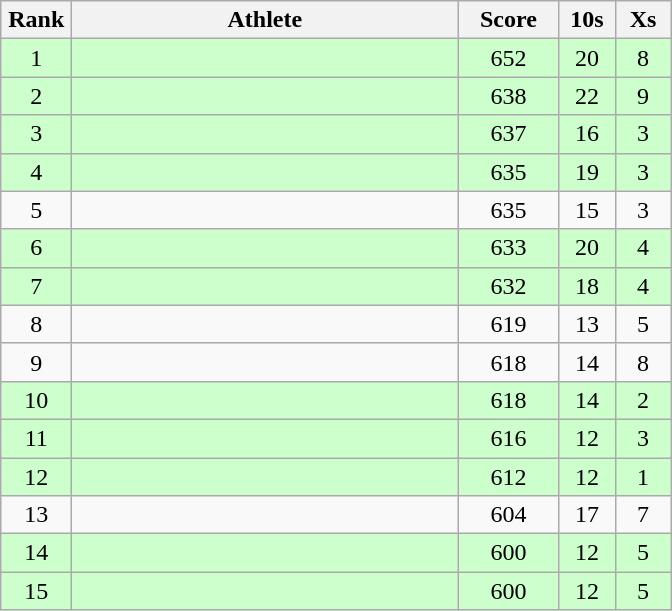<table class=wikitable style="text-align:center">
<tr>
<th width=40>Rank</th>
<th width=250>Athlete</th>
<th width=60>Score</th>
<th width=30>10s</th>
<th width=30>Xs</th>
</tr>
<tr bgcolor="ccffcc">
<td>1</td>
<td align=left></td>
<td>652</td>
<td>20</td>
<td>8</td>
</tr>
<tr bgcolor="ccffcc">
<td>2</td>
<td align=left></td>
<td>638</td>
<td>22</td>
<td>9</td>
</tr>
<tr bgcolor="ccffcc">
<td>3</td>
<td align=left></td>
<td>637</td>
<td>16</td>
<td>3</td>
</tr>
<tr bgcolor="ccffcc">
<td>4</td>
<td align=left></td>
<td>635</td>
<td>19</td>
<td>3</td>
</tr>
<tr>
<td>5</td>
<td align=left></td>
<td>635</td>
<td>15</td>
<td>3</td>
</tr>
<tr bgcolor="ccffcc">
<td>6</td>
<td align=left></td>
<td>633</td>
<td>20</td>
<td>4</td>
</tr>
<tr bgcolor="ccffcc">
<td>7</td>
<td align=left></td>
<td>632</td>
<td>18</td>
<td>4</td>
</tr>
<tr>
<td>8</td>
<td align=left></td>
<td>619</td>
<td>13</td>
<td>5</td>
</tr>
<tr>
<td>9</td>
<td align=left></td>
<td>618</td>
<td>14</td>
<td>8</td>
</tr>
<tr bgcolor="ccffcc">
<td>10</td>
<td align=left></td>
<td>618</td>
<td>14</td>
<td>2</td>
</tr>
<tr bgcolor="ccffcc">
<td>11</td>
<td align=left></td>
<td>616</td>
<td>12</td>
<td>3</td>
</tr>
<tr bgcolor="ccffcc">
<td>12</td>
<td align=left></td>
<td>612</td>
<td>12</td>
<td>1</td>
</tr>
<tr>
<td>13</td>
<td align=left></td>
<td>604</td>
<td>17</td>
<td>7</td>
</tr>
<tr bgcolor="ccffcc">
<td>14</td>
<td align=left></td>
<td>600</td>
<td>12</td>
<td>5</td>
</tr>
<tr bgcolor="ccffcc">
<td>15</td>
<td align=left></td>
<td>600</td>
<td>12</td>
<td>5</td>
</tr>
</table>
